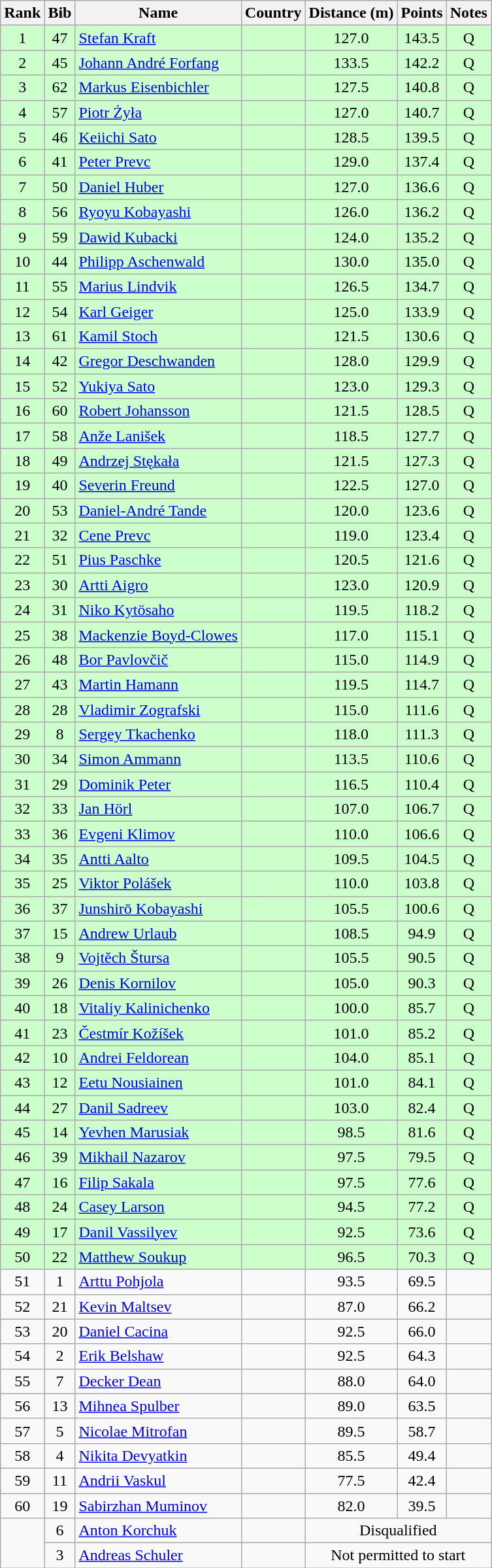<table class="wikitable sortable" style="text-align:center">
<tr>
<th>Rank</th>
<th>Bib</th>
<th>Name</th>
<th>Country</th>
<th>Distance (m)</th>
<th>Points</th>
<th>Notes</th>
</tr>
<tr bgcolor=ccffcc>
<td>1</td>
<td>47</td>
<td align=left><a href='#'>Stefan Kraft</a></td>
<td align=left></td>
<td>127.0</td>
<td>143.5</td>
<td>Q</td>
</tr>
<tr bgcolor=ccffcc>
<td>2</td>
<td>45</td>
<td align=left><a href='#'>Johann André Forfang</a></td>
<td align=left></td>
<td>133.5</td>
<td>142.2</td>
<td>Q</td>
</tr>
<tr bgcolor=ccffcc>
<td>3</td>
<td>62</td>
<td align=left><a href='#'>Markus Eisenbichler</a></td>
<td align=left></td>
<td>127.5</td>
<td>140.8</td>
<td>Q</td>
</tr>
<tr bgcolor=ccffcc>
<td>4</td>
<td>57</td>
<td align=left><a href='#'>Piotr Żyła</a></td>
<td align=left></td>
<td>127.0</td>
<td>140.7</td>
<td>Q</td>
</tr>
<tr bgcolor=ccffcc>
<td>5</td>
<td>46</td>
<td align=left><a href='#'>Keiichi Sato</a></td>
<td align=left></td>
<td>128.5</td>
<td>139.5</td>
<td>Q</td>
</tr>
<tr bgcolor=ccffcc>
<td>6</td>
<td>41</td>
<td align=left><a href='#'>Peter Prevc</a></td>
<td align=left></td>
<td>129.0</td>
<td>137.4</td>
<td>Q</td>
</tr>
<tr bgcolor=ccffcc>
<td>7</td>
<td>50</td>
<td align=left><a href='#'>Daniel Huber</a></td>
<td align=left></td>
<td>127.0</td>
<td>136.6</td>
<td>Q</td>
</tr>
<tr bgcolor=ccffcc>
<td>8</td>
<td>56</td>
<td align=left><a href='#'>Ryoyu Kobayashi</a></td>
<td align=left></td>
<td>126.0</td>
<td>136.2</td>
<td>Q</td>
</tr>
<tr bgcolor=ccffcc>
<td>9</td>
<td>59</td>
<td align=left><a href='#'>Dawid Kubacki</a></td>
<td align=left></td>
<td>124.0</td>
<td>135.2</td>
<td>Q</td>
</tr>
<tr bgcolor=ccffcc>
<td>10</td>
<td>44</td>
<td align=left><a href='#'>Philipp Aschenwald</a></td>
<td align=left></td>
<td>130.0</td>
<td>135.0</td>
<td>Q</td>
</tr>
<tr bgcolor=ccffcc>
<td>11</td>
<td>55</td>
<td align=left><a href='#'>Marius Lindvik</a></td>
<td align=left></td>
<td>126.5</td>
<td>134.7</td>
<td>Q</td>
</tr>
<tr bgcolor=ccffcc>
<td>12</td>
<td>54</td>
<td align=left><a href='#'>Karl Geiger</a></td>
<td align=left></td>
<td>125.0</td>
<td>133.9</td>
<td>Q</td>
</tr>
<tr bgcolor=ccffcc>
<td>13</td>
<td>61</td>
<td align=left><a href='#'>Kamil Stoch</a></td>
<td align=left></td>
<td>121.5</td>
<td>130.6</td>
<td>Q</td>
</tr>
<tr bgcolor=ccffcc>
<td>14</td>
<td>42</td>
<td align=left><a href='#'>Gregor Deschwanden</a></td>
<td align=left></td>
<td>128.0</td>
<td>129.9</td>
<td>Q</td>
</tr>
<tr bgcolor=ccffcc>
<td>15</td>
<td>52</td>
<td align=left><a href='#'>Yukiya Sato</a></td>
<td align=left></td>
<td>123.0</td>
<td>129.3</td>
<td>Q</td>
</tr>
<tr bgcolor=ccffcc>
<td>16</td>
<td>60</td>
<td align=left><a href='#'>Robert Johansson</a></td>
<td align=left></td>
<td>121.5</td>
<td>128.5</td>
<td>Q</td>
</tr>
<tr bgcolor=ccffcc>
<td>17</td>
<td>58</td>
<td align=left><a href='#'>Anže Lanišek</a></td>
<td align=left></td>
<td>118.5</td>
<td>127.7</td>
<td>Q</td>
</tr>
<tr bgcolor=ccffcc>
<td>18</td>
<td>49</td>
<td align=left><a href='#'>Andrzej Stękała</a></td>
<td align=left></td>
<td>121.5</td>
<td>127.3</td>
<td>Q</td>
</tr>
<tr bgcolor=ccffcc>
<td>19</td>
<td>40</td>
<td align=left><a href='#'>Severin Freund</a></td>
<td align=left></td>
<td>122.5</td>
<td>127.0</td>
<td>Q</td>
</tr>
<tr bgcolor=ccffcc>
<td>20</td>
<td>53</td>
<td align=left><a href='#'>Daniel-André Tande</a></td>
<td align=left></td>
<td>120.0</td>
<td>123.6</td>
<td>Q</td>
</tr>
<tr bgcolor=ccffcc>
<td>21</td>
<td>32</td>
<td align=left><a href='#'>Cene Prevc</a></td>
<td align=left></td>
<td>119.0</td>
<td>123.4</td>
<td>Q</td>
</tr>
<tr bgcolor=ccffcc>
<td>22</td>
<td>51</td>
<td align=left><a href='#'>Pius Paschke</a></td>
<td align=left></td>
<td>120.5</td>
<td>121.6</td>
<td>Q</td>
</tr>
<tr bgcolor=ccffcc>
<td>23</td>
<td>30</td>
<td align=left><a href='#'>Artti Aigro</a></td>
<td align=left></td>
<td>123.0</td>
<td>120.9</td>
<td>Q</td>
</tr>
<tr bgcolor=ccffcc>
<td>24</td>
<td>31</td>
<td align=left><a href='#'>Niko Kytösaho</a></td>
<td align=left></td>
<td>119.5</td>
<td>118.2</td>
<td>Q</td>
</tr>
<tr bgcolor=ccffcc>
<td>25</td>
<td>38</td>
<td align=left><a href='#'>Mackenzie Boyd-Clowes</a></td>
<td align=left></td>
<td>117.0</td>
<td>115.1</td>
<td>Q</td>
</tr>
<tr bgcolor=ccffcc>
<td>26</td>
<td>48</td>
<td align=left><a href='#'>Bor Pavlovčič</a></td>
<td align=left></td>
<td>115.0</td>
<td>114.9</td>
<td>Q</td>
</tr>
<tr bgcolor=ccffcc>
<td>27</td>
<td>43</td>
<td align=left><a href='#'>Martin Hamann</a></td>
<td align=left></td>
<td>119.5</td>
<td>114.7</td>
<td>Q</td>
</tr>
<tr bgcolor=ccffcc>
<td>28</td>
<td>28</td>
<td align=left><a href='#'>Vladimir Zografski</a></td>
<td align=left></td>
<td>115.0</td>
<td>111.6</td>
<td>Q</td>
</tr>
<tr bgcolor=ccffcc>
<td>29</td>
<td>8</td>
<td align=left><a href='#'>Sergey Tkachenko</a></td>
<td align=left></td>
<td>118.0</td>
<td>111.3</td>
<td>Q</td>
</tr>
<tr bgcolor=ccffcc>
<td>30</td>
<td>34</td>
<td align=left><a href='#'>Simon Ammann</a></td>
<td align=left></td>
<td>113.5</td>
<td>110.6</td>
<td>Q</td>
</tr>
<tr bgcolor=ccffcc>
<td>31</td>
<td>29</td>
<td align=left><a href='#'>Dominik Peter</a></td>
<td align=left></td>
<td>116.5</td>
<td>110.4</td>
<td>Q</td>
</tr>
<tr bgcolor=ccffcc>
<td>32</td>
<td>33</td>
<td align=left><a href='#'>Jan Hörl</a></td>
<td align=left></td>
<td>107.0</td>
<td>106.7</td>
<td>Q</td>
</tr>
<tr bgcolor=ccffcc>
<td>33</td>
<td>36</td>
<td align=left><a href='#'>Evgeni Klimov</a></td>
<td align=left></td>
<td>110.0</td>
<td>106.6</td>
<td>Q</td>
</tr>
<tr bgcolor=ccffcc>
<td>34</td>
<td>35</td>
<td align=left><a href='#'>Antti Aalto</a></td>
<td align=left></td>
<td>109.5</td>
<td>104.5</td>
<td>Q</td>
</tr>
<tr bgcolor=ccffcc>
<td>35</td>
<td>25</td>
<td align=left><a href='#'>Viktor Polášek</a></td>
<td align=left></td>
<td>110.0</td>
<td>103.8</td>
<td>Q</td>
</tr>
<tr bgcolor=ccffcc>
<td>36</td>
<td>37</td>
<td align=left><a href='#'>Junshirō Kobayashi</a></td>
<td align=left></td>
<td>105.5</td>
<td>100.6</td>
<td>Q</td>
</tr>
<tr bgcolor=ccffcc>
<td>37</td>
<td>15</td>
<td align=left><a href='#'>Andrew Urlaub</a></td>
<td align=left></td>
<td>108.5</td>
<td>94.9</td>
<td>Q</td>
</tr>
<tr bgcolor=ccffcc>
<td>38</td>
<td>9</td>
<td align=left><a href='#'>Vojtěch Štursa</a></td>
<td align=left></td>
<td>105.5</td>
<td>90.5</td>
<td>Q</td>
</tr>
<tr bgcolor=ccffcc>
<td>39</td>
<td>26</td>
<td align=left><a href='#'>Denis Kornilov</a></td>
<td align=left></td>
<td>105.0</td>
<td>90.3</td>
<td>Q</td>
</tr>
<tr bgcolor=ccffcc>
<td>40</td>
<td>18</td>
<td align=left><a href='#'>Vitaliy Kalinichenko</a></td>
<td align=left></td>
<td>100.0</td>
<td>85.7</td>
<td>Q</td>
</tr>
<tr bgcolor=ccffcc>
<td>41</td>
<td>23</td>
<td align=left><a href='#'>Čestmír Kožíšek</a></td>
<td align=left></td>
<td>101.0</td>
<td>85.2</td>
<td>Q</td>
</tr>
<tr bgcolor=ccffcc>
<td>42</td>
<td>10</td>
<td align=left><a href='#'>Andrei Feldorean</a></td>
<td align=left></td>
<td>104.0</td>
<td>85.1</td>
<td>Q</td>
</tr>
<tr bgcolor=ccffcc>
<td>43</td>
<td>12</td>
<td align=left><a href='#'>Eetu Nousiainen</a></td>
<td align=left></td>
<td>101.0</td>
<td>84.1</td>
<td>Q</td>
</tr>
<tr bgcolor=ccffcc>
<td>44</td>
<td>27</td>
<td align=left><a href='#'>Danil Sadreev</a></td>
<td align=left></td>
<td>103.0</td>
<td>82.4</td>
<td>Q</td>
</tr>
<tr bgcolor=ccffcc>
<td>45</td>
<td>14</td>
<td align=left><a href='#'>Yevhen Marusiak</a></td>
<td align=left></td>
<td>98.5</td>
<td>81.6</td>
<td>Q</td>
</tr>
<tr bgcolor=ccffcc>
<td>46</td>
<td>39</td>
<td align=left><a href='#'>Mikhail Nazarov</a></td>
<td align=left></td>
<td>97.5</td>
<td>79.5</td>
<td>Q</td>
</tr>
<tr bgcolor=ccffcc>
<td>47</td>
<td>16</td>
<td align=left><a href='#'>Filip Sakala</a></td>
<td align=left></td>
<td>97.5</td>
<td>77.6</td>
<td>Q</td>
</tr>
<tr bgcolor=ccffcc>
<td>48</td>
<td>24</td>
<td align=left><a href='#'>Casey Larson</a></td>
<td align=left></td>
<td>94.5</td>
<td>77.2</td>
<td>Q</td>
</tr>
<tr bgcolor=ccffcc>
<td>49</td>
<td>17</td>
<td align=left><a href='#'>Danil Vassilyev</a></td>
<td align=left></td>
<td>92.5</td>
<td>73.6</td>
<td>Q</td>
</tr>
<tr bgcolor=ccffcc>
<td>50</td>
<td>22</td>
<td align=left><a href='#'>Matthew Soukup</a></td>
<td align=left></td>
<td>96.5</td>
<td>70.3</td>
<td>Q</td>
</tr>
<tr>
<td>51</td>
<td>1</td>
<td align=left><a href='#'>Arttu Pohjola</a></td>
<td align=left></td>
<td>93.5</td>
<td>69.5</td>
<td></td>
</tr>
<tr>
<td>52</td>
<td>21</td>
<td align=left><a href='#'>Kevin Maltsev</a></td>
<td align=left></td>
<td>87.0</td>
<td>66.2</td>
<td></td>
</tr>
<tr>
<td>53</td>
<td>20</td>
<td align=left><a href='#'>Daniel Cacina</a></td>
<td align=left></td>
<td>92.5</td>
<td>66.0</td>
<td></td>
</tr>
<tr>
<td>54</td>
<td>2</td>
<td align=left><a href='#'>Erik Belshaw</a></td>
<td align=left></td>
<td>92.5</td>
<td>64.3</td>
<td></td>
</tr>
<tr>
<td>55</td>
<td>7</td>
<td align=left><a href='#'>Decker Dean</a></td>
<td align=left></td>
<td>88.0</td>
<td>64.0</td>
<td></td>
</tr>
<tr>
<td>56</td>
<td>13</td>
<td align=left><a href='#'>Mihnea Spulber</a></td>
<td align=left></td>
<td>89.0</td>
<td>63.5</td>
<td></td>
</tr>
<tr>
<td>57</td>
<td>5</td>
<td align=left><a href='#'>Nicolae Mitrofan</a></td>
<td align=left></td>
<td>89.5</td>
<td>58.7</td>
<td></td>
</tr>
<tr>
<td>58</td>
<td>4</td>
<td align=left><a href='#'>Nikita Devyatkin</a></td>
<td align=left></td>
<td>85.5</td>
<td>49.4</td>
<td></td>
</tr>
<tr>
<td>59</td>
<td>11</td>
<td align=left><a href='#'>Andrii Vaskul</a></td>
<td align=left></td>
<td>77.5</td>
<td>42.4</td>
<td></td>
</tr>
<tr>
<td>60</td>
<td>19</td>
<td align=left><a href='#'>Sabirzhan Muminov</a></td>
<td align=left></td>
<td>82.0</td>
<td>39.5</td>
<td></td>
</tr>
<tr>
<td rowspan=2></td>
<td>6</td>
<td align=left><a href='#'>Anton Korchuk</a></td>
<td align=left></td>
<td colspan=3>Disqualified</td>
</tr>
<tr>
<td>3</td>
<td align=left><a href='#'>Andreas Schuler</a></td>
<td align=left></td>
<td colspan=3>Not permitted to start</td>
</tr>
</table>
